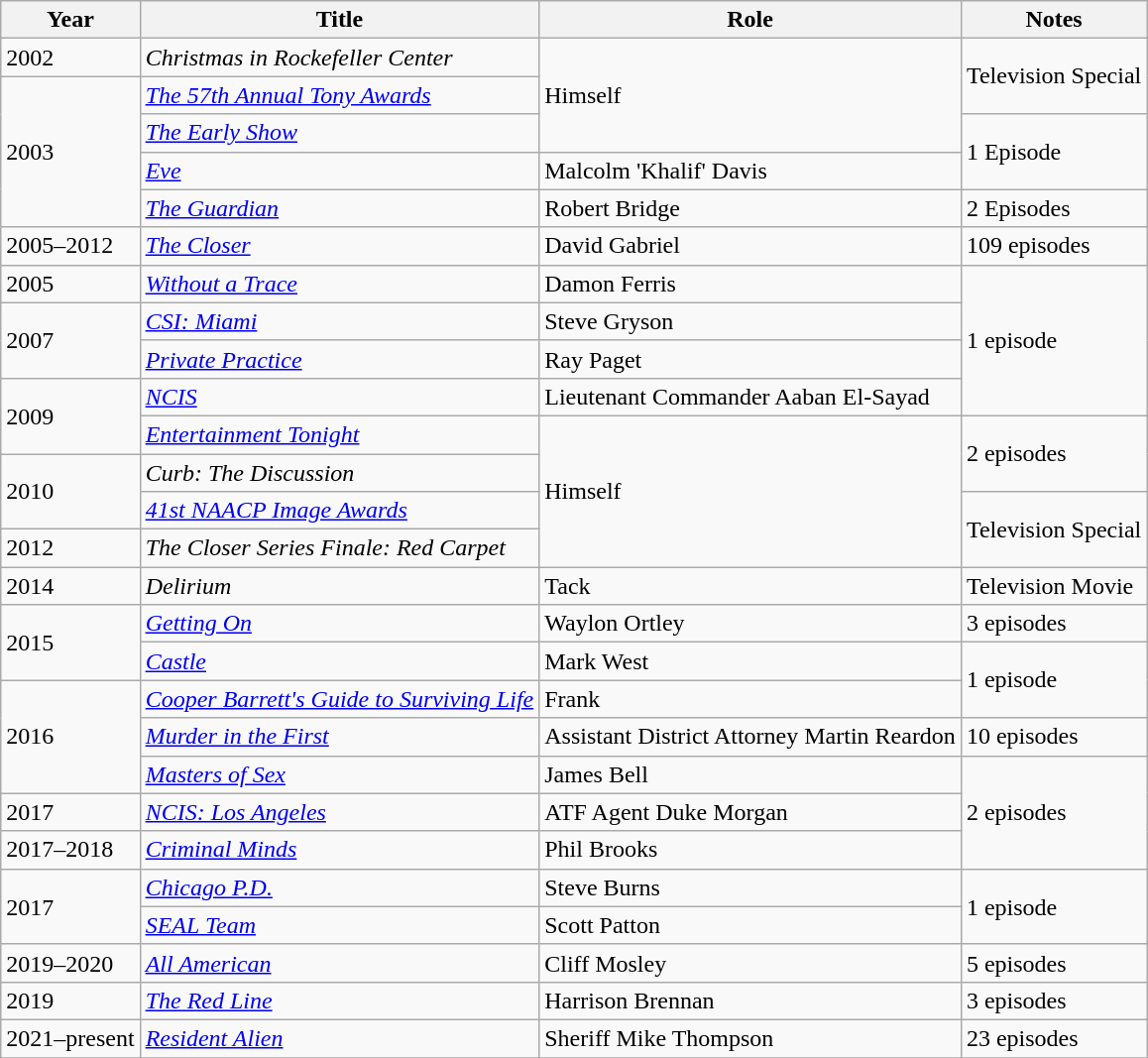<table class="wikitable sortable">
<tr>
<th>Year</th>
<th>Title</th>
<th>Role</th>
<th>Notes</th>
</tr>
<tr>
<td>2002</td>
<td><em>Christmas in Rockefeller Center</em></td>
<td rowspan="3">Himself</td>
<td rowspan="2">Television Special</td>
</tr>
<tr>
<td rowspan="4">2003</td>
<td><em><a href='#'>The 57th Annual Tony Awards</a></em></td>
</tr>
<tr>
<td><em><a href='#'>The Early Show</a></em></td>
<td rowspan="2">1 Episode</td>
</tr>
<tr>
<td><em><a href='#'>Eve</a></em></td>
<td>Malcolm 'Khalif' Davis</td>
</tr>
<tr>
<td><a href='#'><em>The Guardian</em></a></td>
<td>Robert Bridge</td>
<td>2 Episodes</td>
</tr>
<tr>
<td>2005–2012</td>
<td><em><a href='#'>The Closer</a></em></td>
<td>David Gabriel</td>
<td>109 episodes</td>
</tr>
<tr>
<td>2005</td>
<td><em><a href='#'>Without a Trace</a></em></td>
<td>Damon Ferris</td>
<td rowspan="4">1 episode</td>
</tr>
<tr>
<td rowspan="2">2007</td>
<td><em><a href='#'>CSI: Miami</a></em></td>
<td>Steve Gryson</td>
</tr>
<tr>
<td><a href='#'><em>Private Practice</em></a></td>
<td>Ray Paget</td>
</tr>
<tr>
<td rowspan="2">2009</td>
<td><a href='#'><em>NCIS</em></a></td>
<td>Lieutenant Commander Aaban El-Sayad</td>
</tr>
<tr>
<td><em><a href='#'>Entertainment Tonight</a></em></td>
<td rowspan="4">Himself</td>
<td rowspan="2">2 episodes</td>
</tr>
<tr>
<td rowspan="2">2010</td>
<td><em>Curb: The Discussion</em></td>
</tr>
<tr>
<td><em><a href='#'>41st NAACP Image Awards</a></em></td>
<td rowspan="2">Television Special</td>
</tr>
<tr>
<td>2012</td>
<td><em>The Closer Series Finale: Red Carpet</em></td>
</tr>
<tr>
<td>2014</td>
<td><em>Delirium</em></td>
<td>Tack</td>
<td>Television Movie</td>
</tr>
<tr>
<td rowspan="2">2015</td>
<td><em><a href='#'>Getting On</a></em></td>
<td>Waylon Ortley</td>
<td>3 episodes</td>
</tr>
<tr>
<td><a href='#'><em>Castle</em></a></td>
<td>Mark West</td>
<td rowspan="2">1 episode</td>
</tr>
<tr>
<td rowspan="3">2016</td>
<td><em><a href='#'>Cooper Barrett's Guide to Surviving Life</a></em></td>
<td>Frank</td>
</tr>
<tr>
<td><a href='#'><em>Murder in the First</em></a></td>
<td>Assistant District Attorney Martin Reardon</td>
<td>10 episodes</td>
</tr>
<tr>
<td><em><a href='#'>Masters of Sex</a></em></td>
<td>James Bell</td>
<td rowspan="3">2 episodes</td>
</tr>
<tr>
<td>2017</td>
<td><em><a href='#'>NCIS: Los Angeles</a></em></td>
<td>ATF Agent Duke Morgan</td>
</tr>
<tr>
<td>2017–2018</td>
<td><em><a href='#'>Criminal Minds</a></em></td>
<td>Phil Brooks</td>
</tr>
<tr>
<td rowspan="2">2017</td>
<td><em><a href='#'>Chicago P.D.</a></em></td>
<td>Steve Burns</td>
<td rowspan="2">1 episode</td>
</tr>
<tr>
<td><em><a href='#'>SEAL Team</a></em></td>
<td>Scott Patton</td>
</tr>
<tr>
<td>2019–2020</td>
<td><em><a href='#'>All American</a></em></td>
<td>Cliff Mosley</td>
<td>5 episodes</td>
</tr>
<tr>
<td>2019</td>
<td><em><a href='#'>The Red Line</a></em></td>
<td>Harrison Brennan</td>
<td>3 episodes</td>
</tr>
<tr>
<td>2021–present</td>
<td><em><a href='#'>Resident Alien</a></em></td>
<td>Sheriff Mike Thompson</td>
<td>23 episodes</td>
</tr>
<tr>
</tr>
</table>
